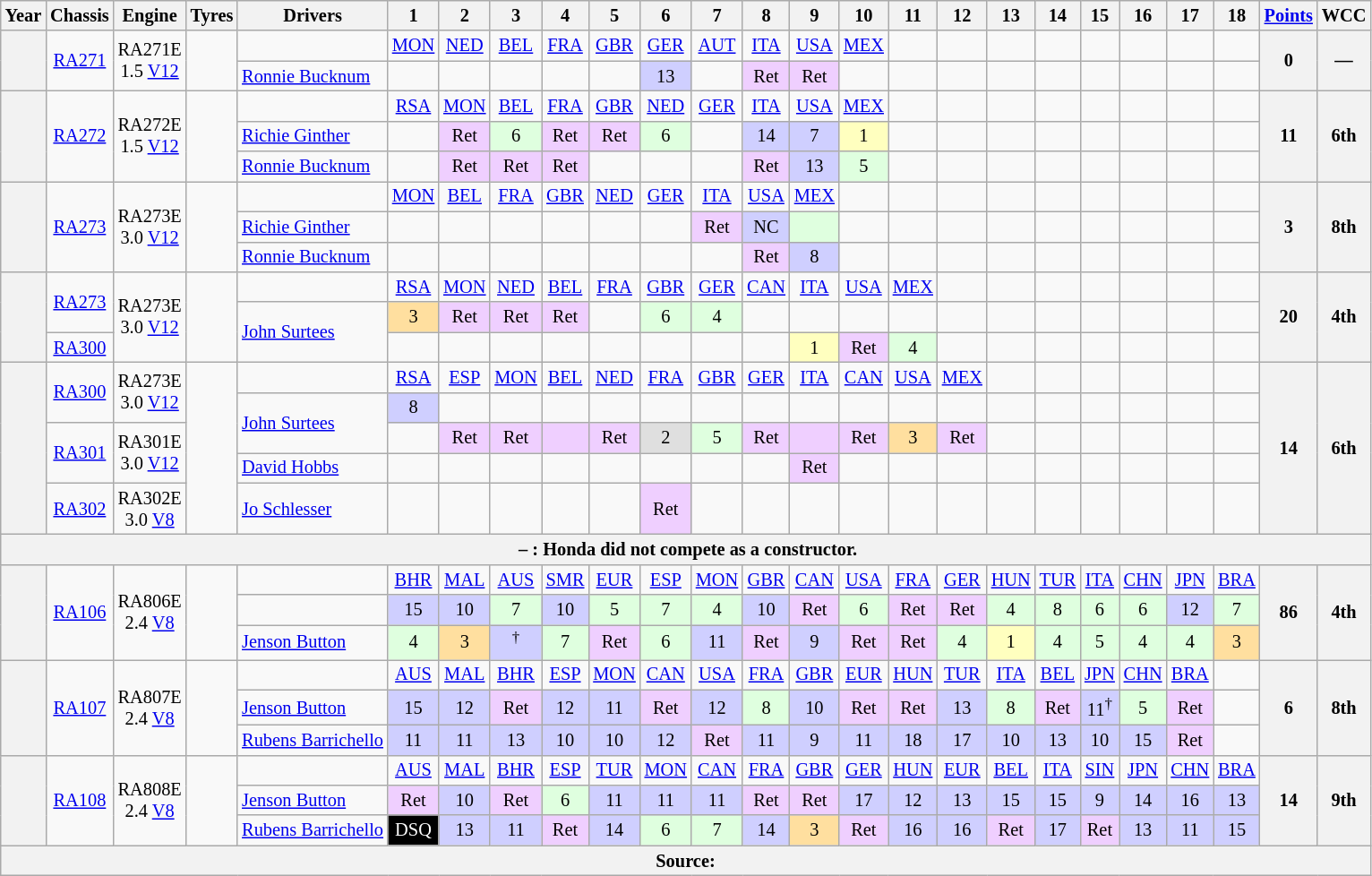<table class="wikitable" style="text-align:center; font-size:85%">
<tr>
<th>Year</th>
<th>Chassis</th>
<th>Engine</th>
<th>Tyres</th>
<th>Drivers</th>
<th>1</th>
<th>2</th>
<th>3</th>
<th>4</th>
<th>5</th>
<th>6</th>
<th>7</th>
<th>8</th>
<th>9</th>
<th>10</th>
<th>11</th>
<th>12</th>
<th>13</th>
<th>14</th>
<th>15</th>
<th>16</th>
<th>17</th>
<th>18</th>
<th><a href='#'>Points</a></th>
<th>WCC</th>
</tr>
<tr>
<th rowspan="2"></th>
<td rowspan="2"><a href='#'>RA271</a></td>
<td rowspan="2">RA271E<br>1.5 <a href='#'>V12</a></td>
<td rowspan="2"></td>
<td></td>
<td><a href='#'>MON</a></td>
<td><a href='#'>NED</a></td>
<td><a href='#'>BEL</a></td>
<td><a href='#'>FRA</a></td>
<td><a href='#'>GBR</a></td>
<td><a href='#'>GER</a></td>
<td><a href='#'>AUT</a></td>
<td><a href='#'>ITA</a></td>
<td><a href='#'>USA</a></td>
<td><a href='#'>MEX</a></td>
<td></td>
<td></td>
<td></td>
<td></td>
<td></td>
<td></td>
<td></td>
<td></td>
<th rowspan="2">0</th>
<th rowspan="2">—</th>
</tr>
<tr>
<td align="left"> <a href='#'>Ronnie Bucknum</a></td>
<td></td>
<td></td>
<td></td>
<td></td>
<td></td>
<td style="background:#cfcfff;">13</td>
<td></td>
<td style="background:#efcfff;">Ret</td>
<td style="background:#efcfff;">Ret</td>
<td></td>
<td></td>
<td></td>
<td></td>
<td></td>
<td></td>
<td></td>
<td></td>
<td></td>
</tr>
<tr>
<th rowspan="3"></th>
<td rowspan="3"><a href='#'>RA272</a></td>
<td rowspan="3">RA272E<br>1.5 <a href='#'>V12</a></td>
<td rowspan="3"></td>
<td></td>
<td><a href='#'>RSA</a></td>
<td><a href='#'>MON</a></td>
<td><a href='#'>BEL</a></td>
<td><a href='#'>FRA</a></td>
<td><a href='#'>GBR</a></td>
<td><a href='#'>NED</a></td>
<td><a href='#'>GER</a></td>
<td><a href='#'>ITA</a></td>
<td><a href='#'>USA</a></td>
<td><a href='#'>MEX</a></td>
<td></td>
<td></td>
<td></td>
<td></td>
<td></td>
<td></td>
<td></td>
<td></td>
<th rowspan="3">11</th>
<th rowspan="3">6th</th>
</tr>
<tr>
<td align="left"> <a href='#'>Richie Ginther</a></td>
<td></td>
<td style="background:#efcfff;">Ret</td>
<td style="background:#dfffdf;">6</td>
<td style="background:#efcfff;">Ret</td>
<td style="background:#efcfff;">Ret</td>
<td style="background:#dfffdf;">6</td>
<td></td>
<td style="background:#cfcfff;">14</td>
<td style="background:#cfcfff;">7</td>
<td style="background:#ffffbf;">1</td>
<td></td>
<td></td>
<td></td>
<td></td>
<td></td>
<td></td>
<td></td>
<td></td>
</tr>
<tr>
<td align="left"> <a href='#'>Ronnie Bucknum</a></td>
<td></td>
<td style="background:#efcfff;">Ret</td>
<td style="background:#efcfff;">Ret</td>
<td style="background:#efcfff;">Ret</td>
<td></td>
<td></td>
<td></td>
<td style="background:#efcfff;">Ret</td>
<td style="background:#cfcfff;">13</td>
<td style="background:#dfffdf;">5</td>
<td></td>
<td></td>
<td></td>
<td></td>
<td></td>
<td></td>
<td></td>
<td></td>
</tr>
<tr>
<th rowspan="3"></th>
<td rowspan="3"><a href='#'>RA273</a></td>
<td rowspan="3">RA273E<br>3.0 <a href='#'>V12</a></td>
<td rowspan="3"></td>
<td></td>
<td><a href='#'>MON</a></td>
<td><a href='#'>BEL</a></td>
<td><a href='#'>FRA</a></td>
<td><a href='#'>GBR</a></td>
<td><a href='#'>NED</a></td>
<td><a href='#'>GER</a></td>
<td><a href='#'>ITA</a></td>
<td><a href='#'>USA</a></td>
<td><a href='#'>MEX</a></td>
<td></td>
<td></td>
<td></td>
<td></td>
<td></td>
<td></td>
<td></td>
<td></td>
<td></td>
<th rowspan="3">3</th>
<th rowspan="3">8th</th>
</tr>
<tr>
<td align="left"> <a href='#'>Richie Ginther</a></td>
<td></td>
<td></td>
<td></td>
<td></td>
<td></td>
<td></td>
<td style="background:#efcfff;">Ret</td>
<td style="background:#cfcfff;">NC</td>
<td style="background:#dfffdf;"></td>
<td></td>
<td></td>
<td></td>
<td></td>
<td></td>
<td></td>
<td></td>
<td></td>
<td></td>
</tr>
<tr>
<td align="left"> <a href='#'>Ronnie Bucknum</a></td>
<td></td>
<td></td>
<td></td>
<td></td>
<td></td>
<td></td>
<td></td>
<td style="background:#efcfff;">Ret</td>
<td style="background:#cfcfff;">8</td>
<td></td>
<td></td>
<td></td>
<td></td>
<td></td>
<td></td>
<td></td>
<td></td>
<td></td>
</tr>
<tr>
<th rowspan="3"></th>
<td rowspan="2"><a href='#'>RA273</a></td>
<td rowspan="3">RA273E<br>3.0 <a href='#'>V12</a></td>
<td rowspan="3"></td>
<td></td>
<td><a href='#'>RSA</a></td>
<td><a href='#'>MON</a></td>
<td><a href='#'>NED</a></td>
<td><a href='#'>BEL</a></td>
<td><a href='#'>FRA</a></td>
<td><a href='#'>GBR</a></td>
<td><a href='#'>GER</a></td>
<td><a href='#'>CAN</a></td>
<td><a href='#'>ITA</a></td>
<td><a href='#'>USA</a></td>
<td><a href='#'>MEX</a></td>
<td></td>
<td></td>
<td></td>
<td></td>
<td></td>
<td></td>
<td></td>
<th rowspan="3">20</th>
<th rowspan="3">4th</th>
</tr>
<tr>
<td rowspan="2" style="text-align:left"> <a href='#'>John Surtees</a></td>
<td style="background:#ffdf9f;">3</td>
<td style="background:#efcfff;">Ret</td>
<td style="background:#efcfff;">Ret</td>
<td style="background:#efcfff;">Ret</td>
<td></td>
<td style="background:#dfffdf;">6</td>
<td style="background:#dfffdf;">4</td>
<td></td>
<td></td>
<td></td>
<td></td>
<td></td>
<td></td>
<td></td>
<td></td>
<td></td>
<td></td>
<td></td>
</tr>
<tr>
<td><a href='#'>RA300</a></td>
<td></td>
<td></td>
<td></td>
<td></td>
<td></td>
<td></td>
<td></td>
<td></td>
<td style="background:#ffffbf;">1</td>
<td style="background:#efcfff;">Ret</td>
<td style="background:#dfffdf;">4</td>
<td></td>
<td></td>
<td></td>
<td></td>
<td></td>
<td></td>
<td></td>
</tr>
<tr>
<th rowspan="5"></th>
<td rowspan="2"><a href='#'>RA300</a></td>
<td rowspan="2">RA273E<br>3.0 <a href='#'>V12</a></td>
<td rowspan="5"></td>
<td></td>
<td><a href='#'>RSA</a></td>
<td><a href='#'>ESP</a></td>
<td><a href='#'>MON</a></td>
<td><a href='#'>BEL</a></td>
<td><a href='#'>NED</a></td>
<td><a href='#'>FRA</a></td>
<td><a href='#'>GBR</a></td>
<td><a href='#'>GER</a></td>
<td><a href='#'>ITA</a></td>
<td><a href='#'>CAN</a></td>
<td><a href='#'>USA</a></td>
<td><a href='#'>MEX</a></td>
<td></td>
<td></td>
<td></td>
<td></td>
<td></td>
<td></td>
<th rowspan="5">14</th>
<th rowspan="5">6th</th>
</tr>
<tr>
<td rowspan="2" style="text-align:left"> <a href='#'>John Surtees</a></td>
<td style="background:#cfcfff;">8</td>
<td></td>
<td></td>
<td></td>
<td></td>
<td></td>
<td></td>
<td></td>
<td></td>
<td></td>
<td></td>
<td></td>
<td></td>
<td></td>
<td></td>
<td></td>
<td></td>
<td></td>
</tr>
<tr>
<td rowspan="2"><a href='#'>RA301</a></td>
<td rowspan="2">RA301E<br>3.0 <a href='#'>V12</a></td>
<td></td>
<td style="background:#efcfff;">Ret</td>
<td style="background:#efcfff;">Ret</td>
<td style="background:#efcfff;"></td>
<td style="background:#efcfff;">Ret</td>
<td style="background:#dfdfdf;">2</td>
<td style="background:#dfffdf;">5</td>
<td style="background:#efcfff;">Ret</td>
<td style="background:#efcfff;"></td>
<td style="background:#efcfff;">Ret</td>
<td style="background:#ffdf9f;">3</td>
<td style="background:#efcfff;">Ret</td>
<td></td>
<td></td>
<td></td>
<td></td>
<td></td>
<td></td>
</tr>
<tr>
<td align="left"> <a href='#'>David Hobbs</a></td>
<td></td>
<td></td>
<td></td>
<td></td>
<td></td>
<td></td>
<td></td>
<td></td>
<td style="background:#efcfff;">Ret</td>
<td></td>
<td></td>
<td></td>
<td></td>
<td></td>
<td></td>
<td></td>
<td></td>
<td></td>
</tr>
<tr>
<td><a href='#'>RA302</a></td>
<td>RA302E<br>3.0 <a href='#'>V8</a></td>
<td align="left"> <a href='#'>Jo Schlesser</a></td>
<td></td>
<td></td>
<td></td>
<td></td>
<td></td>
<td style="background:#efcfff;">Ret</td>
<td></td>
<td></td>
<td></td>
<td></td>
<td></td>
<td></td>
<td></td>
<td></td>
<td></td>
<td></td>
<td></td>
<td></td>
</tr>
<tr>
<th colspan="25" style="text-align:center;"> – : Honda did not compete as a constructor.</th>
</tr>
<tr>
<th rowspan="3"></th>
<td rowspan="3"><a href='#'>RA106</a></td>
<td rowspan="3">RA806E<br>2.4 <a href='#'>V8</a></td>
<td rowspan="3"></td>
<td></td>
<td><a href='#'>BHR</a></td>
<td><a href='#'>MAL</a></td>
<td><a href='#'>AUS</a></td>
<td><a href='#'>SMR</a></td>
<td><a href='#'>EUR</a></td>
<td><a href='#'>ESP</a></td>
<td><a href='#'>MON</a></td>
<td><a href='#'>GBR</a></td>
<td><a href='#'>CAN</a></td>
<td><a href='#'>USA</a></td>
<td><a href='#'>FRA</a></td>
<td><a href='#'>GER</a></td>
<td><a href='#'>HUN</a></td>
<td><a href='#'>TUR</a></td>
<td><a href='#'>ITA</a></td>
<td><a href='#'>CHN</a></td>
<td><a href='#'>JPN</a></td>
<td><a href='#'>BRA</a></td>
<th rowspan="3">86</th>
<th rowspan="3">4th</th>
</tr>
<tr>
<td align="left"></td>
<td style="background:#cfcfff;">15</td>
<td style="background:#cfcfff;">10</td>
<td style="background:#dfffdf;">7</td>
<td style="background:#cfcfff;">10</td>
<td style="background:#dfffdf;">5</td>
<td style="background:#dfffdf;">7</td>
<td style="background:#dfffdf;">4</td>
<td style="background:#cfcfff;">10</td>
<td style="background:#efcfff;">Ret</td>
<td style="background:#dfffdf;">6</td>
<td style="background:#efcfff;">Ret</td>
<td style="background:#efcfff;">Ret</td>
<td style="background:#dfffdf;">4</td>
<td style="background:#dfffdf;">8</td>
<td style="background:#dfffdf;">6</td>
<td style="background:#dfffdf;">6</td>
<td style="background:#cfcfff;">12</td>
<td style="background:#dfffdf;">7</td>
</tr>
<tr>
<td align="left"> <a href='#'>Jenson Button</a></td>
<td style="background:#dfffdf;">4</td>
<td style="background:#ffdf9f;">3</td>
<td style="background:#cfcfff;"><sup>†</sup></td>
<td style="background:#dfffdf;">7</td>
<td style="background:#efcfff;">Ret</td>
<td style="background:#dfffdf;">6</td>
<td style="background:#cfcfff;">11</td>
<td style="background:#efcfff;">Ret</td>
<td style="background:#cfcfff;">9</td>
<td style="background:#efcfff;">Ret</td>
<td style="background:#efcfff;">Ret</td>
<td style="background:#dfffdf;">4</td>
<td style="background:#ffffbf;">1</td>
<td style="background:#dfffdf;">4</td>
<td style="background:#dfffdf;">5</td>
<td style="background:#dfffdf;">4</td>
<td style="background:#dfffdf;">4</td>
<td style="background:#ffdf9f;">3</td>
</tr>
<tr>
<th rowspan="3"></th>
<td rowspan="3"><a href='#'>RA107</a></td>
<td rowspan="3">RA807E<br>2.4 <a href='#'>V8</a></td>
<td rowspan="3"></td>
<td></td>
<td><a href='#'>AUS</a></td>
<td><a href='#'>MAL</a></td>
<td><a href='#'>BHR</a></td>
<td><a href='#'>ESP</a></td>
<td><a href='#'>MON</a></td>
<td><a href='#'>CAN</a></td>
<td><a href='#'>USA</a></td>
<td><a href='#'>FRA</a></td>
<td><a href='#'>GBR</a></td>
<td><a href='#'>EUR</a></td>
<td><a href='#'>HUN</a></td>
<td><a href='#'>TUR</a></td>
<td><a href='#'>ITA</a></td>
<td><a href='#'>BEL</a></td>
<td><a href='#'>JPN</a></td>
<td><a href='#'>CHN</a></td>
<td><a href='#'>BRA</a></td>
<td></td>
<th rowspan="3">6</th>
<th rowspan="3">8th</th>
</tr>
<tr>
<td align="left"> <a href='#'>Jenson Button</a></td>
<td style="background:#cfcfff;">15</td>
<td style="background:#cfcfff;">12</td>
<td style="background:#efcfff;">Ret</td>
<td style="background:#cfcfff;">12</td>
<td style="background:#cfcfff;">11</td>
<td style="background:#efcfff;">Ret</td>
<td style="background:#cfcfff;">12</td>
<td style="background:#dfffdf;">8</td>
<td style="background:#cfcfff;">10</td>
<td style="background:#efcfff;">Ret</td>
<td style="background:#efcfff;">Ret</td>
<td style="background:#cfcfff;">13</td>
<td style="background:#dfffdf;">8</td>
<td style="background:#efcfff;">Ret</td>
<td style="background:#cfcfff;">11<sup>†</sup></td>
<td style="background:#dfffdf;">5</td>
<td style="background:#efcfff;">Ret</td>
<td></td>
</tr>
<tr>
<td align="left"> <a href='#'>Rubens Barrichello</a></td>
<td style="background:#cfcfff;">11</td>
<td style="background:#cfcfff;">11</td>
<td style="background:#cfcfff;">13</td>
<td style="background:#cfcfff;">10</td>
<td style="background:#cfcfff;">10</td>
<td style="background:#cfcfff;">12</td>
<td style="background:#efcfff;">Ret</td>
<td style="background:#cfcfff;">11</td>
<td style="background:#cfcfff;">9</td>
<td style="background:#cfcfff;">11</td>
<td style="background:#cfcfff;">18</td>
<td style="background:#cfcfff;">17</td>
<td style="background:#cfcfff;">10</td>
<td style="background:#cfcfff;">13</td>
<td style="background:#cfcfff;">10</td>
<td style="background:#cfcfff;">15</td>
<td style="background:#efcfff;">Ret</td>
<td></td>
</tr>
<tr>
<th rowspan="3"></th>
<td rowspan="3"><a href='#'>RA108</a></td>
<td rowspan="3">RA808E<br>2.4 <a href='#'>V8</a></td>
<td rowspan="3"></td>
<td></td>
<td><a href='#'>AUS</a></td>
<td><a href='#'>MAL</a></td>
<td><a href='#'>BHR</a></td>
<td><a href='#'>ESP</a></td>
<td><a href='#'>TUR</a></td>
<td><a href='#'>MON</a></td>
<td><a href='#'>CAN</a></td>
<td><a href='#'>FRA</a></td>
<td><a href='#'>GBR</a></td>
<td><a href='#'>GER</a></td>
<td><a href='#'>HUN</a></td>
<td><a href='#'>EUR</a></td>
<td><a href='#'>BEL</a></td>
<td><a href='#'>ITA</a></td>
<td><a href='#'>SIN</a></td>
<td><a href='#'>JPN</a></td>
<td><a href='#'>CHN</a></td>
<td><a href='#'>BRA</a></td>
<th rowspan="3">14</th>
<th rowspan="3">9th</th>
</tr>
<tr>
<td align="left"> <a href='#'>Jenson Button</a></td>
<td style="background:#efcfff;">Ret</td>
<td style="background:#cfcfff;">10</td>
<td style="background:#efcfff;">Ret</td>
<td style="background:#dfffdf;">6</td>
<td style="background:#cfcfff;">11</td>
<td style="background:#cfcfff;">11</td>
<td style="background:#cfcfff;">11</td>
<td style="background:#efcfff;">Ret</td>
<td style="background:#efcfff;">Ret</td>
<td style="background:#cfcfff;">17</td>
<td style="background:#cfcfff;">12</td>
<td style="background:#cfcfff;">13</td>
<td style="background:#cfcfff;">15</td>
<td style="background:#cfcfff;">15</td>
<td style="background:#cfcfff;">9</td>
<td style="background:#cfcfff;">14</td>
<td style="background:#cfcfff;">16</td>
<td style="background:#cfcfff;">13</td>
</tr>
<tr>
<td align="left"> <a href='#'>Rubens Barrichello</a></td>
<td style="background:black; color:white;">DSQ</td>
<td style="background:#cfcfff;">13</td>
<td style="background:#cfcfff;">11</td>
<td style="background:#efcfff;">Ret</td>
<td style="background:#cfcfff;">14</td>
<td style="background:#dfffdf;">6</td>
<td style="background:#dfffdf;">7</td>
<td style="background:#cfcfff;">14</td>
<td style="background:#ffdf9f;">3</td>
<td style="background:#efcfff;">Ret</td>
<td style="background:#cfcfff;">16</td>
<td style="background:#cfcfff;">16</td>
<td style="background:#efcfff;">Ret</td>
<td style="background:#cfcfff;">17</td>
<td style="background:#efcfff;">Ret</td>
<td style="background:#cfcfff;">13</td>
<td style="background:#cfcfff;">11</td>
<td style="background:#cfcfff;">15</td>
</tr>
<tr>
<th colspan="25">Source:</th>
</tr>
</table>
